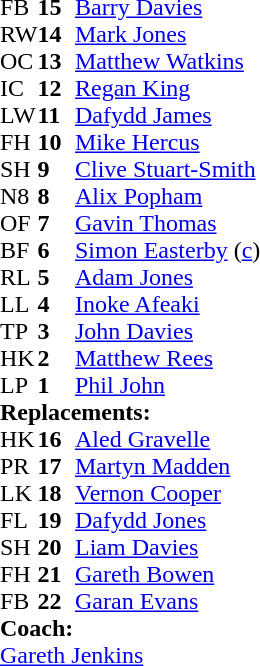<table cellspacing="0" cellpadding="0">
<tr>
<th width="25"></th>
<th width="25"></th>
</tr>
<tr>
<td>FB</td>
<td><strong>15</strong></td>
<td> <a href='#'>Barry Davies</a></td>
</tr>
<tr>
<td>RW</td>
<td><strong>14</strong></td>
<td> <a href='#'>Mark Jones</a></td>
</tr>
<tr>
<td>OC</td>
<td><strong>13</strong></td>
<td> <a href='#'>Matthew Watkins</a></td>
</tr>
<tr>
<td>IC</td>
<td><strong>12</strong></td>
<td> <a href='#'>Regan King</a></td>
</tr>
<tr>
<td>LW</td>
<td><strong>11</strong></td>
<td> <a href='#'>Dafydd James</a></td>
</tr>
<tr>
<td>FH</td>
<td><strong>10</strong></td>
<td> <a href='#'>Mike Hercus</a></td>
</tr>
<tr>
<td>SH</td>
<td><strong>9</strong></td>
<td> <a href='#'>Clive Stuart-Smith</a></td>
</tr>
<tr>
<td>N8</td>
<td><strong>8</strong></td>
<td> <a href='#'>Alix Popham</a></td>
</tr>
<tr>
<td>OF</td>
<td><strong>7</strong></td>
<td> <a href='#'>Gavin Thomas</a></td>
</tr>
<tr>
<td>BF</td>
<td><strong>6</strong></td>
<td> <a href='#'>Simon Easterby</a> (<a href='#'>c</a>)</td>
<td></td>
<td></td>
</tr>
<tr>
<td>RL</td>
<td><strong>5</strong></td>
<td> <a href='#'>Adam Jones</a></td>
</tr>
<tr>
<td>LL</td>
<td><strong>4</strong></td>
<td> <a href='#'>Inoke Afeaki</a></td>
<td></td>
<td></td>
</tr>
<tr>
<td>TP</td>
<td><strong>3</strong></td>
<td> <a href='#'>John Davies</a></td>
<td></td>
<td></td>
</tr>
<tr>
<td>HK</td>
<td><strong>2</strong></td>
<td> <a href='#'>Matthew Rees</a></td>
<td></td>
<td></td>
</tr>
<tr>
<td>LP</td>
<td><strong>1</strong></td>
<td> <a href='#'>Phil John</a></td>
</tr>
<tr>
<td colspan="3"><strong>Replacements:</strong></td>
</tr>
<tr>
<td>HK</td>
<td><strong>16</strong></td>
<td> <a href='#'>Aled Gravelle</a></td>
<td></td>
<td></td>
</tr>
<tr>
<td>PR</td>
<td><strong>17</strong></td>
<td> <a href='#'>Martyn Madden</a></td>
<td></td>
<td></td>
</tr>
<tr>
<td>LK</td>
<td><strong>18</strong></td>
<td> <a href='#'>Vernon Cooper</a></td>
<td></td>
<td></td>
</tr>
<tr>
<td>FL</td>
<td><strong>19</strong></td>
<td> <a href='#'>Dafydd Jones</a></td>
<td></td>
<td></td>
</tr>
<tr>
<td>SH</td>
<td><strong>20</strong></td>
<td> <a href='#'>Liam Davies</a></td>
</tr>
<tr>
<td>FH</td>
<td><strong>21</strong></td>
<td> <a href='#'>Gareth Bowen</a></td>
</tr>
<tr>
<td>FB</td>
<td><strong>22</strong></td>
<td> <a href='#'>Garan Evans</a></td>
</tr>
<tr>
<td colspan="3"><strong>Coach:</strong></td>
</tr>
<tr>
<td colspan="3"> <a href='#'>Gareth Jenkins</a></td>
</tr>
</table>
